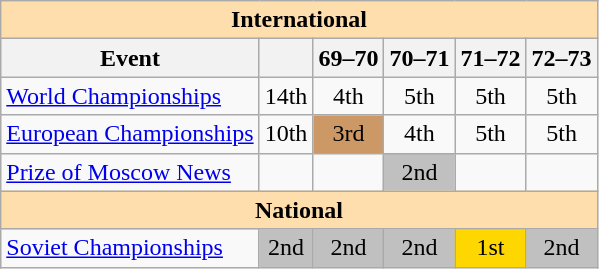<table class="wikitable" style="text-align:center">
<tr>
<th style="background-color: #ffdead; " colspan=6 align=center>International</th>
</tr>
<tr>
<th>Event</th>
<th></th>
<th>69–70</th>
<th>70–71</th>
<th>71–72</th>
<th>72–73</th>
</tr>
<tr>
<td align=left><a href='#'>World Championships</a></td>
<td>14th</td>
<td>4th</td>
<td>5th</td>
<td>5th</td>
<td>5th</td>
</tr>
<tr>
<td align=left><a href='#'>European Championships</a></td>
<td>10th</td>
<td bgcolor=cc9966>3rd</td>
<td>4th</td>
<td>5th</td>
<td>5th</td>
</tr>
<tr>
<td align=left><a href='#'>Prize of Moscow News</a></td>
<td></td>
<td></td>
<td bgcolor=silver>2nd</td>
<td></td>
<td></td>
</tr>
<tr>
<th style="background-color: #ffdead; " colspan=6 align=center>National</th>
</tr>
<tr>
<td align=left><a href='#'>Soviet Championships</a></td>
<td bgcolor=silver>2nd</td>
<td bgcolor=silver>2nd</td>
<td bgcolor=silver>2nd</td>
<td bgcolor=gold>1st</td>
<td bgcolor=silver>2nd</td>
</tr>
</table>
